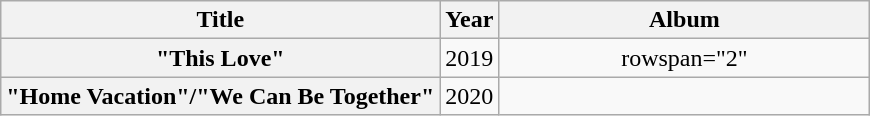<table class="wikitable plainrowheaders" style="text-align:center">
<tr>
<th scope="col">Title</th>
<th scope="col">Year</th>
<th scope="col" style="width:15em;">Album</th>
</tr>
<tr>
<th scope="row">"This Love"</th>
<td>2019</td>
<td>rowspan="2" </td>
</tr>
<tr>
<th scope="row">"Home Vacation"/"We Can Be Together"<br></th>
<td>2020</td>
</tr>
</table>
